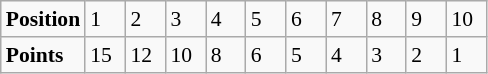<table class="wikitable" style="font-size: 90%;">
<tr>
<td><strong>Position</strong></td>
<td width=20>1</td>
<td width=20>2</td>
<td width=20>3</td>
<td width=20>4</td>
<td width=20>5</td>
<td width=20>6</td>
<td width=20>7</td>
<td width=20>8</td>
<td width=20>9</td>
<td width=20>10</td>
</tr>
<tr>
<td><strong>Points</strong></td>
<td>15</td>
<td>12</td>
<td>10</td>
<td>8</td>
<td>6</td>
<td>5</td>
<td>4</td>
<td>3</td>
<td>2</td>
<td>1</td>
</tr>
</table>
